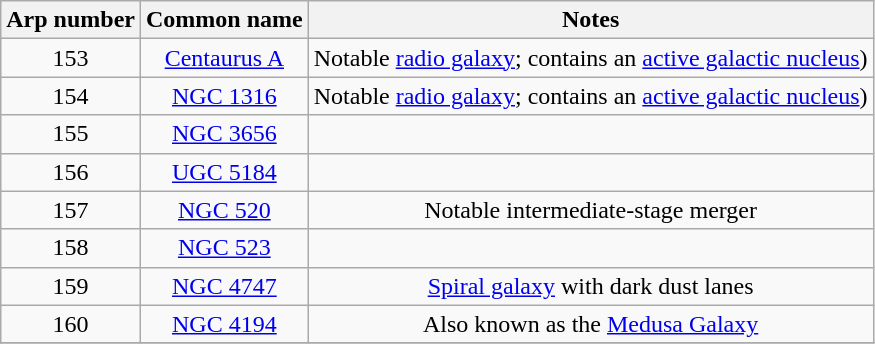<table class="wikitable" style="text-align:center;">
<tr>
<th>Arp number</th>
<th>Common name</th>
<th>Notes</th>
</tr>
<tr>
<td>153</td>
<td><a href='#'>Centaurus A</a></td>
<td>Notable <a href='#'>radio galaxy</a>; contains an <a href='#'>active galactic nucleus</a>)</td>
</tr>
<tr>
<td>154</td>
<td><a href='#'>NGC 1316</a></td>
<td>Notable <a href='#'>radio galaxy</a>; contains an <a href='#'>active galactic nucleus</a>)</td>
</tr>
<tr>
<td>155</td>
<td><a href='#'>NGC 3656</a></td>
<td></td>
</tr>
<tr>
<td>156</td>
<td><a href='#'>UGC 5184</a></td>
<td></td>
</tr>
<tr>
<td>157</td>
<td><a href='#'>NGC 520</a></td>
<td>Notable intermediate-stage merger</td>
</tr>
<tr>
<td>158</td>
<td><a href='#'>NGC 523</a></td>
<td></td>
</tr>
<tr>
<td>159</td>
<td><a href='#'>NGC 4747</a></td>
<td><a href='#'>Spiral galaxy</a> with dark dust lanes</td>
</tr>
<tr>
<td>160</td>
<td><a href='#'>NGC 4194</a></td>
<td>Also known as the <a href='#'>Medusa Galaxy</a></td>
</tr>
<tr>
</tr>
</table>
